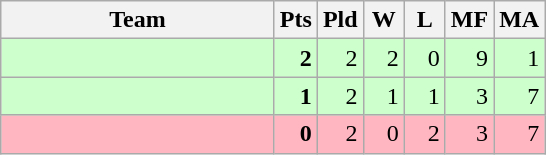<table class=wikitable style="text-align:right">
<tr>
<th width=175>Team</th>
<th width=20>Pts</th>
<th width=20>Pld</th>
<th width=20>W</th>
<th width=20>L</th>
<th width=20>MF</th>
<th width=20>MA</th>
</tr>
<tr bgcolor=ccffcc>
<td style="text-align:left"></td>
<td><strong>2</strong></td>
<td>2</td>
<td>2</td>
<td>0</td>
<td>9</td>
<td>1</td>
</tr>
<tr bgcolor=ccffcc>
<td style="text-align:left"></td>
<td><strong>1</strong></td>
<td>2</td>
<td>1</td>
<td>1</td>
<td>3</td>
<td>7</td>
</tr>
<tr bgcolor=ffb6c1>
<td style="text-align:left"></td>
<td><strong>0</strong></td>
<td>2</td>
<td>0</td>
<td>2</td>
<td>3</td>
<td>7</td>
</tr>
</table>
